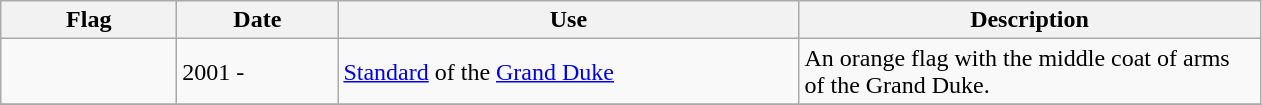<table class="wikitable">
<tr>
<th width="110">Flag</th>
<th width="100">Date</th>
<th width="300">Use</th>
<th width="300">Description</th>
</tr>
<tr>
<td></td>
<td>2001 -</td>
<td><a href='#'>Standard</a> of the <a href='#'>Grand Duke</a></td>
<td>An orange flag with the middle coat of  arms of the Grand Duke.</td>
</tr>
<tr>
</tr>
</table>
